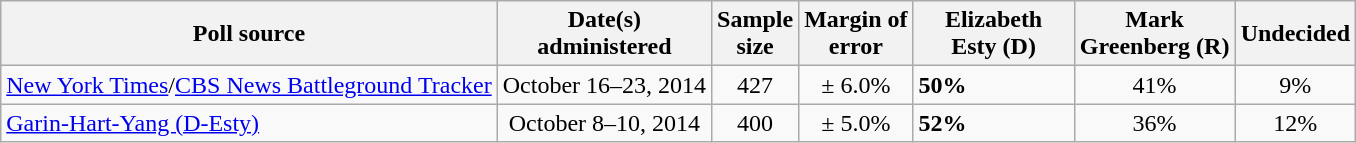<table class="wikitable">
<tr>
<th>Poll source</th>
<th>Date(s)<br>administered</th>
<th>Sample<br>size</th>
<th>Margin of<br>error</th>
<th style="width:100px;">Elizabeth<br>Esty (D)</th>
<th style="width:100px;">Mark<br>Greenberg (R)</th>
<th>Undecided</th>
</tr>
<tr>
<td><a href='#'>New York Times</a>/<a href='#'>CBS News Battleground Tracker</a></td>
<td align=center>October 16–23, 2014</td>
<td align=center>427</td>
<td align=center>± 6.0%</td>
<td><strong>50%</strong></td>
<td align=center>41%</td>
<td align=center>9%</td>
</tr>
<tr>
<td><a href='#'>Garin-Hart-Yang (D-Esty)</a></td>
<td align=center>October 8–10, 2014</td>
<td align=center>400</td>
<td align=center>± 5.0%</td>
<td><strong>52%</strong></td>
<td align=center>36%</td>
<td align=center>12%</td>
</tr>
</table>
